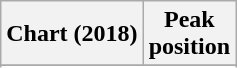<table class="wikitable sortable plainrowheaders" style="text-align:center">
<tr>
<th scope="col">Chart (2018)</th>
<th scope="col">Peak<br> position</th>
</tr>
<tr>
</tr>
<tr>
</tr>
</table>
